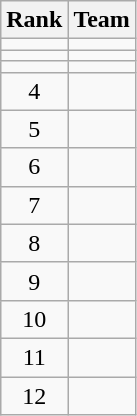<table class="wikitable">
<tr>
<th>Rank</th>
<th>Team</th>
</tr>
<tr>
<td align=center></td>
<td></td>
</tr>
<tr>
<td align=center></td>
<td></td>
</tr>
<tr>
<td align=center></td>
<td></td>
</tr>
<tr>
<td align=center>4</td>
<td></td>
</tr>
<tr>
<td align=center>5</td>
<td></td>
</tr>
<tr>
<td align=center>6</td>
<td></td>
</tr>
<tr>
<td align=center>7</td>
<td></td>
</tr>
<tr>
<td align=center>8</td>
<td></td>
</tr>
<tr>
<td align=center>9</td>
<td></td>
</tr>
<tr>
<td align=center>10</td>
<td></td>
</tr>
<tr>
<td align=center>11</td>
<td></td>
</tr>
<tr>
<td align=center>12</td>
<td></td>
</tr>
</table>
